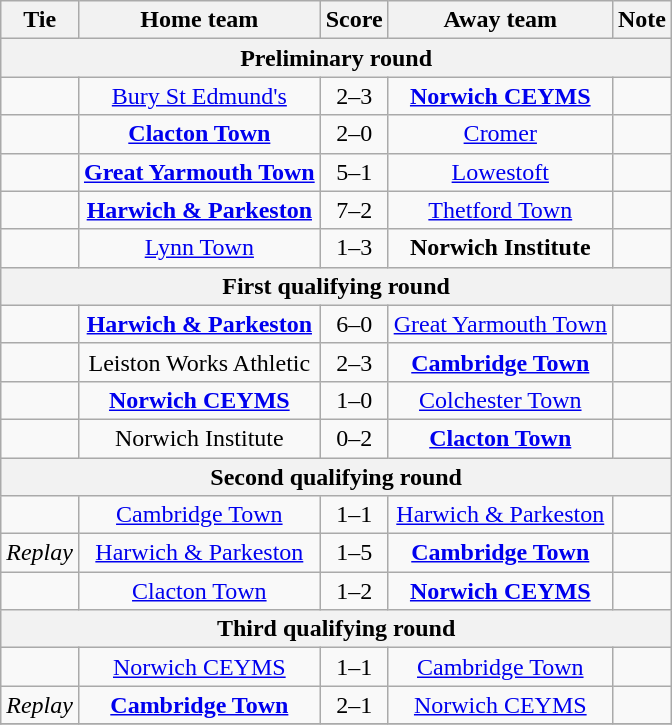<table class="wikitable" style="text-align:center;">
<tr>
<th>Tie</th>
<th>Home team</th>
<th>Score</th>
<th>Away team</th>
<th>Note</th>
</tr>
<tr>
<th colspan=5>Preliminary round</th>
</tr>
<tr>
<td></td>
<td><a href='#'>Bury St Edmund's</a></td>
<td>2–3</td>
<td><strong><a href='#'>Norwich CEYMS</a></strong></td>
<td></td>
</tr>
<tr>
<td></td>
<td><strong><a href='#'>Clacton Town</a></strong></td>
<td>2–0</td>
<td><a href='#'>Cromer</a></td>
<td></td>
</tr>
<tr>
<td></td>
<td><strong><a href='#'>Great Yarmouth Town</a></strong></td>
<td>5–1</td>
<td><a href='#'>Lowestoft</a></td>
<td></td>
</tr>
<tr>
<td></td>
<td><strong><a href='#'>Harwich & Parkeston</a></strong></td>
<td>7–2</td>
<td><a href='#'>Thetford Town</a></td>
<td></td>
</tr>
<tr>
<td></td>
<td><a href='#'>Lynn Town</a></td>
<td>1–3</td>
<td><strong>Norwich Institute</strong></td>
<td></td>
</tr>
<tr>
<th colspan=5>First qualifying round</th>
</tr>
<tr>
<td></td>
<td><strong><a href='#'>Harwich & Parkeston</a></strong></td>
<td>6–0</td>
<td><a href='#'>Great Yarmouth Town</a></td>
<td></td>
</tr>
<tr>
<td></td>
<td>Leiston Works Athletic</td>
<td>2–3</td>
<td><strong><a href='#'>Cambridge Town</a></strong></td>
<td></td>
</tr>
<tr>
<td></td>
<td><strong><a href='#'>Norwich CEYMS</a></strong></td>
<td>1–0</td>
<td><a href='#'>Colchester Town</a></td>
<td></td>
</tr>
<tr>
<td></td>
<td>Norwich Institute</td>
<td>0–2</td>
<td><strong><a href='#'>Clacton Town</a></strong></td>
<td></td>
</tr>
<tr>
<th colspan=5>Second qualifying round</th>
</tr>
<tr>
<td></td>
<td><a href='#'>Cambridge Town</a></td>
<td>1–1</td>
<td><a href='#'>Harwich & Parkeston</a></td>
<td></td>
</tr>
<tr>
<td><em>Replay</em></td>
<td><a href='#'>Harwich & Parkeston</a></td>
<td>1–5</td>
<td><strong><a href='#'>Cambridge Town</a></strong></td>
<td></td>
</tr>
<tr>
<td></td>
<td><a href='#'>Clacton Town</a></td>
<td>1–2</td>
<td><strong><a href='#'>Norwich CEYMS</a></strong></td>
<td></td>
</tr>
<tr>
<th colspan=5>Third qualifying round</th>
</tr>
<tr>
<td></td>
<td><a href='#'>Norwich CEYMS</a></td>
<td>1–1</td>
<td><a href='#'>Cambridge Town</a></td>
<td></td>
</tr>
<tr>
<td><em>Replay</em></td>
<td><strong><a href='#'>Cambridge Town</a></strong></td>
<td>2–1</td>
<td><a href='#'>Norwich CEYMS</a></td>
<td></td>
</tr>
<tr>
</tr>
</table>
